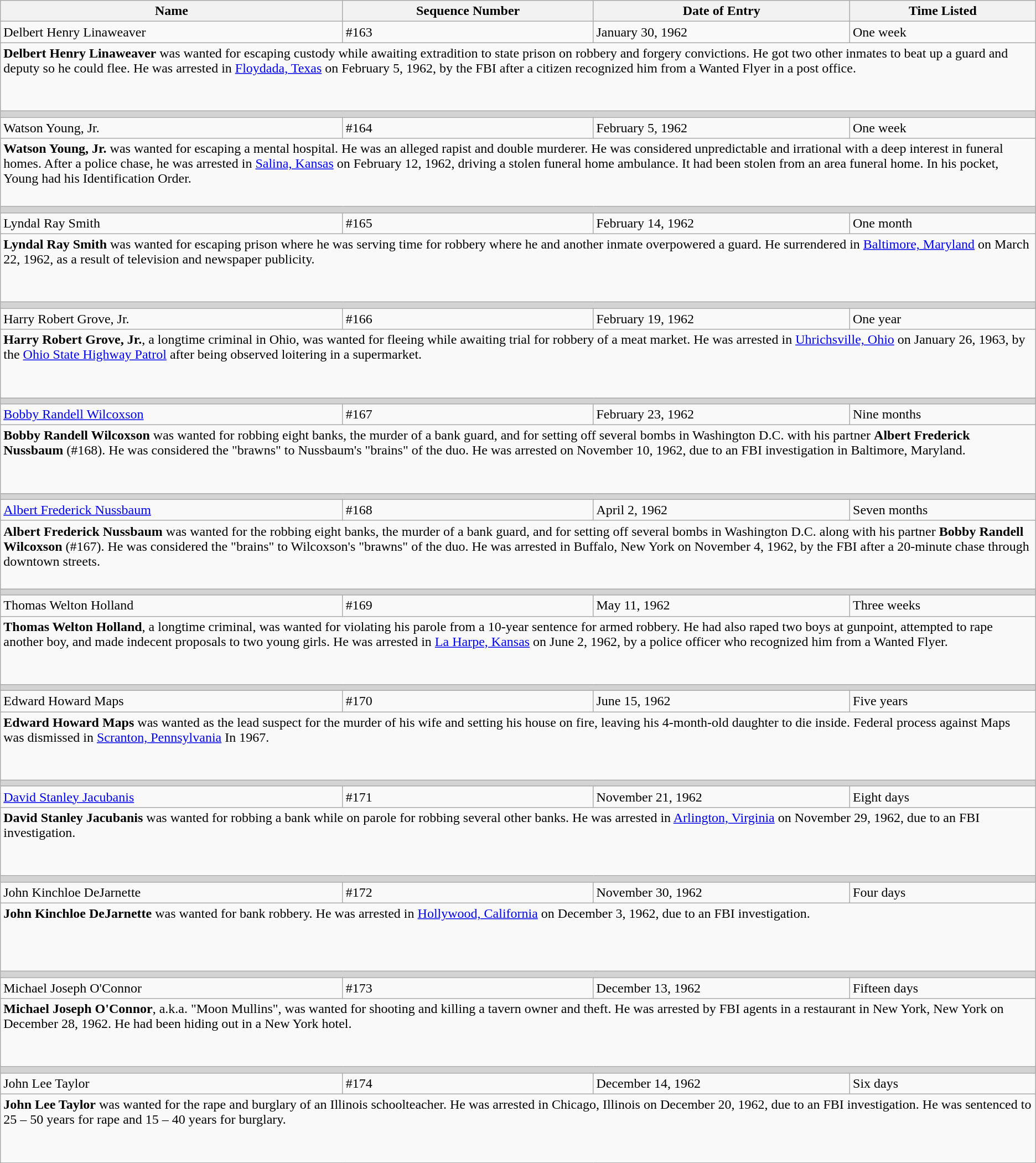<table class="wikitable">
<tr>
<th>Name</th>
<th>Sequence Number</th>
<th>Date of Entry</th>
<th>Time Listed</th>
</tr>
<tr>
<td height="10">Delbert Henry Linaweaver</td>
<td>#163</td>
<td>January 30, 1962</td>
<td>One week</td>
</tr>
<tr>
<td colspan="4" height="75" valign="top"><strong>Delbert Henry Linaweaver</strong> was wanted for escaping custody while awaiting extradition to state prison on robbery and forgery convictions. He got two other inmates to beat up a guard and deputy so he could flee. He was arrested in <a href='#'>Floydada, Texas</a> on February 5, 1962, by the FBI after a citizen recognized him from a Wanted Flyer in a post office.</td>
</tr>
<tr>
<td colspan="4" style="background-color:lightgrey;"></td>
</tr>
<tr>
<td height="10">Watson Young, Jr.</td>
<td>#164</td>
<td>February 5, 1962</td>
<td>One week</td>
</tr>
<tr>
<td colspan="4" height="75" valign="top"><strong>Watson Young, Jr.</strong> was wanted for escaping a mental hospital. He was an alleged rapist and double murderer. He was considered unpredictable and irrational with a deep interest in funeral homes. After a police chase, he was arrested in <a href='#'>Salina, Kansas</a> on February 12, 1962, driving a stolen funeral home ambulance. It had been stolen from an area funeral home. In his pocket, Young had his Identification Order.</td>
</tr>
<tr>
<td colspan="4" style="background-color:lightgrey;"></td>
</tr>
<tr>
<td height="10">Lyndal Ray Smith</td>
<td>#165</td>
<td>February 14, 1962</td>
<td>One month</td>
</tr>
<tr>
<td colspan="4" height="75" valign="top"><strong>Lyndal Ray Smith</strong> was wanted for escaping prison where he was serving time for robbery where he and another inmate overpowered a guard. He surrendered in <a href='#'>Baltimore, Maryland</a> on March 22, 1962, as a result of television and newspaper publicity.</td>
</tr>
<tr>
<td colspan="4" style="background-color:lightgrey;"></td>
</tr>
<tr>
<td height="10">Harry Robert Grove, Jr.</td>
<td>#166</td>
<td>February 19, 1962</td>
<td>One year</td>
</tr>
<tr>
<td colspan="4" height="75" valign="top"><strong>Harry Robert Grove, Jr.</strong>, a longtime criminal in Ohio, was wanted for fleeing while awaiting trial for robbery of a meat market.<strong></strong> He was arrested in <a href='#'>Uhrichsville, Ohio</a> on January 26, 1963, by the <a href='#'>Ohio State Highway Patrol</a> after being observed loitering in a supermarket.</td>
</tr>
<tr>
<td colspan="4" style="background-color:lightgrey;"></td>
</tr>
<tr>
<td height="10"><a href='#'>Bobby Randell Wilcoxson</a></td>
<td>#167</td>
<td>February 23, 1962</td>
<td>Nine months</td>
</tr>
<tr>
<td colspan="4" height="75" valign="top"><strong>Bobby Randell Wilcoxson</strong> was wanted for robbing eight banks, the murder of a bank guard, and for setting off several bombs in Washington D.C. with his partner <strong>Albert Frederick Nussbaum</strong> (#168). He was considered the "brawns" to Nussbaum's "brains" of the duo. He was arrested on November 10, 1962, due to an FBI investigation in Baltimore, Maryland.</td>
</tr>
<tr>
<td colspan="4" style="background-color:lightgrey;"></td>
</tr>
<tr>
<td height="10"><a href='#'>Albert Frederick Nussbaum</a></td>
<td>#168</td>
<td>April 2, 1962</td>
<td>Seven months</td>
</tr>
<tr>
<td colspan="4" height="75" valign="top"><strong>Albert Frederick Nussbaum</strong> was wanted for the robbing eight banks, the murder of a bank guard, and for setting off several bombs in Washington D.C. along with his partner <strong>Bobby Randell Wilcoxson</strong> (#167). He was considered the "brains" to Wilcoxson's "brawns" of the duo. He was arrested in Buffalo, New York on November 4, 1962, by the FBI after a 20-minute chase through downtown streets.</td>
</tr>
<tr>
<td colspan="4" style="background-color:lightgrey;"></td>
</tr>
<tr>
<td height="10">Thomas Welton Holland</td>
<td>#169</td>
<td>May 11, 1962</td>
<td>Three weeks</td>
</tr>
<tr>
<td colspan="4" height="75" valign="top"><strong>Thomas Welton Holland</strong>, a longtime criminal, was wanted for violating his parole from a 10-year sentence for armed robbery. He had also raped two boys at gunpoint, attempted to rape another boy, and made indecent proposals to two young girls. He was arrested in <a href='#'>La Harpe, Kansas</a> on June 2, 1962, by a police officer who recognized him from a Wanted Flyer.</td>
</tr>
<tr>
<td colspan="4" style="background-color:lightgrey;"></td>
</tr>
<tr>
<td height="10">Edward Howard Maps</td>
<td>#170</td>
<td>June 15, 1962</td>
<td>Five years</td>
</tr>
<tr>
<td colspan="4" height="75" valign="top"><strong>Edward Howard Maps</strong> was wanted as the lead suspect for the murder of his wife and setting his house on fire, leaving his 4-month-old daughter to die inside. Federal process against Maps was dismissed in <a href='#'>Scranton, Pennsylvania</a> In 1967.</td>
</tr>
<tr>
<td colspan="4" style="background-color:lightgrey;"></td>
</tr>
<tr>
<td height="10"><a href='#'>David Stanley Jacubanis</a></td>
<td>#171</td>
<td>November 21, 1962</td>
<td>Eight days</td>
</tr>
<tr>
<td colspan="4" height="75" valign="top"><strong>David Stanley Jacubanis</strong> was wanted for robbing a bank while on parole for robbing several other banks. He was arrested in <a href='#'>Arlington, Virginia</a> on November 29, 1962, due to an FBI investigation.</td>
</tr>
<tr>
<td colspan="4" style="background-color:lightgrey;"></td>
</tr>
<tr>
<td height="10">John Kinchloe DeJarnette</td>
<td>#172</td>
<td>November 30, 1962</td>
<td>Four days</td>
</tr>
<tr>
<td colspan="4" height="75" valign="top"><strong>John Kinchloe DeJarnette</strong> was wanted for bank robbery. He was arrested in <a href='#'>Hollywood, California</a> on December 3, 1962, due to an FBI investigation.</td>
</tr>
<tr>
<td colspan="4" style="background-color:lightgrey;"></td>
</tr>
<tr>
<td height="10">Michael Joseph O'Connor</td>
<td>#173</td>
<td>December 13, 1962</td>
<td>Fifteen days</td>
</tr>
<tr>
<td colspan="4" height="75" valign="top"><strong>Michael Joseph O'Connor</strong>, a.k.a. "Moon Mullins", was wanted for shooting and killing a tavern owner and theft. He was arrested by FBI agents in a restaurant in New York, New York on December 28, 1962. He had been hiding out in a New York hotel.</td>
</tr>
<tr>
<td colspan="4" style="background-color:lightgrey;"></td>
</tr>
<tr>
<td height="10">John Lee Taylor</td>
<td>#174</td>
<td>December 14, 1962</td>
<td>Six days</td>
</tr>
<tr>
<td colspan="4" height="75" valign="top"><strong>John Lee Taylor</strong> was wanted for the rape and burglary of an Illinois schoolteacher. He was arrested in Chicago, Illinois on December 20, 1962, due to an FBI investigation. He was sentenced to 25 – 50 years for rape and 15 – 40 years for burglary.</td>
</tr>
</table>
